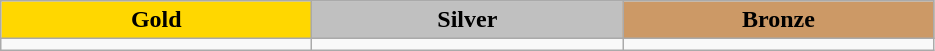<table class="wikitable" style="text-align:left">
<tr align="center">
<td width=200 bgcolor=gold><strong>Gold</strong></td>
<td width=200 bgcolor=silver><strong>Silver</strong></td>
<td width=200 bgcolor=CC9966><strong>Bronze</strong></td>
</tr>
<tr>
<td></td>
<td></td>
<td></td>
</tr>
</table>
